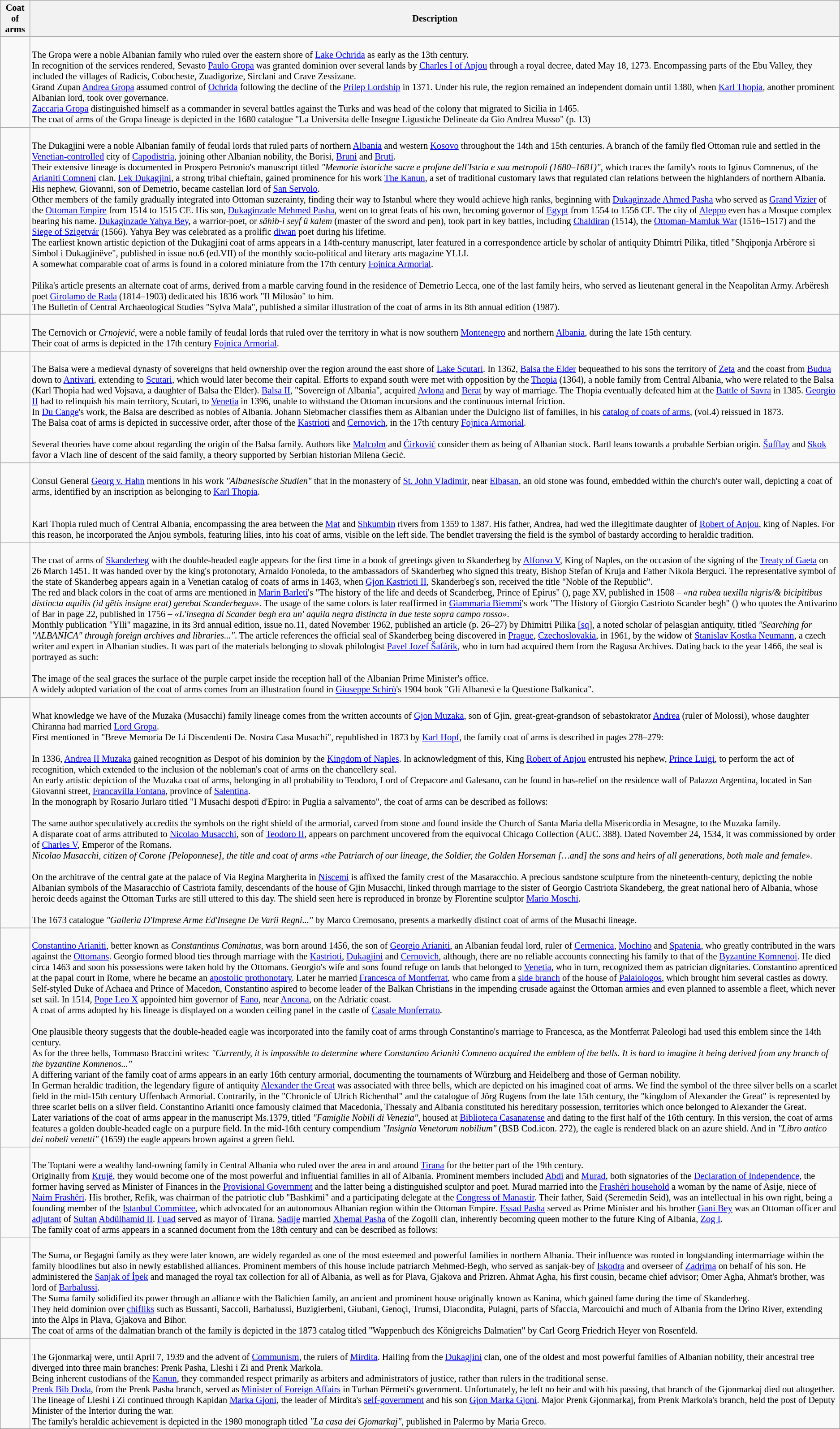<table class="wikitable" style="font-size:85%;">
<tr>
<th>Coat of arms</th>
<th>Description</th>
</tr>
<tr>
<td align="center"></td>
<td><br>The Gropa were a noble Albanian family who ruled over the eastern shore of <a href='#'>Lake Ochrida</a> as early as the 13th century.<br>In recognition of the services rendered, Sevasto <a href='#'>Paulo Gropa</a> was granted dominion over several lands by <a href='#'>Charles I of Anjou</a> through a royal decree, dated May 18, 1273. Encompassing parts of the Ebu Valley, they included the villages of Radicis, Cobocheste, Zuadigorize, Sirclani and Crave Zessizane.<br>Grand Zupan <a href='#'>Andrea Gropa</a> assumed control of <a href='#'>Ochrida</a> following the decline of the <a href='#'>Prilep Lordship</a> in 1371. Under his rule, the region remained an independent domain until 1380, when <a href='#'>Karl Thopia</a>, another prominent Albanian lord, took over governance.<br><a href='#'>Zaccaria Gropa</a> distinguished himself as a commander in several battles against the Turks and was head of the colony that migrated to Sicilia in 1465.<br>The coat of arms of the Gropa lineage is depicted in the 1680 catalogue "La Universita delle Insegne Ligustiche Delineate da Gio Andrea Musso" (p. 13)<br></td>
</tr>
<tr>
<td></td>
<td><br>The Dukagjini were a noble Albanian family of feudal lords that ruled parts of northern <a href='#'>Albania</a> and western <a href='#'>Kosovo</a> throughout the 14th and 15th centuries. A branch of the family fled Ottoman rule and settled in the <a href='#'>Venetian-controlled</a> city of <a href='#'>Capodistria</a>, joining other Albanian nobility, the Borisi, <a href='#'>Bruni</a> and <a href='#'>Bruti</a>.<br>Their extensive lineage is documented in Prospero Petronio's manuscript titled <em>"Memorie istoriche sacre e profane dell'Istria e sua metropoli (1680–1681)"</em>, which traces the family's roots to Iginus Comnenus, of the <a href='#'>Arianiti Comneni</a> clan.
<a href='#'>Lek Dukagjini</a>, a strong tribal chieftain, gained prominence for his work <a href='#'>The Kanun</a>, a set of traditional customary laws that regulated clan relations between the highlanders of northern Albania. His nephew, Giovanni, son of Demetrio, became castellan lord of <a href='#'>San Servolo</a>.<br>Other members of the family gradually integrated into Ottoman suzerainty, finding their way to Istanbul where they would achieve high ranks, beginning with <a href='#'>Dukaginzade Ahmed Pasha</a> who served as <a href='#'>Grand Vizier</a> of the <a href='#'>Ottoman Empire</a> from 1514 to 1515 CE. His son, <a href='#'>Dukaginzade Mehmed Pasha</a>, went on to great feats of his own, becoming governor of <a href='#'>Egypt</a> from 1554 to 1556 CE. The city of <a href='#'>Aleppo</a> even has a Mosque complex bearing his name.
<a href='#'>Dukaginzade Yahya Bey</a>, a warrior-poet, or <em>sâhib-i seyf ü kalem</em> (master of the sword and pen), took part in key battles, including <a href='#'>Chaldiran</a> (1514), the <a href='#'>Ottoman-Mamluk War</a> (1516–1517) and the <a href='#'>Siege of Szigetvár</a> (1566). Yahya Bey was celebrated as a prolific <a href='#'>diwan</a> poet during his lifetime.<br>The earliest known artistic depiction of the Dukagjini coat of arms appears in a 14th-century manuscript, later featured in a correspondence article by scholar of antiquity Dhimtri Pilika, titled "Shqiponja Arbërore si Simbol i Dukagjinëve", published in issue no.6 (ed.VII) of the monthly socio-political and literary arts magazine YLLI.<br>A somewhat comparable coat of arms is found in a colored miniature from the 17th century <a href='#'>Fojnica Armorial</a>.<br><br>Pilika's article presents an alternate coat of arms, derived from a marble carving found in the residence of Demetrio Lecca, one of the last family heirs, who served as lieutenant general in the Neapolitan Army. Arbëresh poet <a href='#'>Girolamo de Rada</a> (1814–1903) dedicated his 1836 work "Il Milosào" to him.<br>The Bulletin of Central Archaeological Studies "Sylva Mala", published a similar illustration of the coat of arms in its 8th annual edition (1987).<br></td>
</tr>
<tr>
<td align="center"></td>
<td><br>The Cernovich or <em>Crnojević</em>, were a noble family of feudal lords that ruled over the territory in what is now southern <a href='#'>Montenegro</a> and northern <a href='#'>Albania</a>, during the late 15th century.<br>Their coat of arms is depicted in the 17th century <a href='#'>Fojnica Armorial</a>.<br></td>
</tr>
<tr>
<td align="center"></td>
<td><br>The Balsa were a medieval dynasty of sovereigns that held ownership over the region around the east shore of <a href='#'>Lake Scutari</a>. In 1362, <a href='#'>Balsa the Elder</a> bequeathed to his sons the territory of <a href='#'>Zeta</a> and the coast from <a href='#'>Budua</a> down to <a href='#'>Antivari</a>, extending to <a href='#'>Scutari</a>, which would later become their capital. Efforts to expand south were met with opposition by the <a href='#'>Thopia</a> (1364), a noble family from Central Albania, who were related to the Balsa (Karl Thopia had wed Vojsava, a daughter of Balsa the Elder). <a href='#'>Balsa II</a>, "Sovereign of Albania", acquired <a href='#'>Avlona</a> and <a href='#'>Berat</a> by way of marriage. The Thopia eventually defeated him at the <a href='#'>Battle of Savra</a> in 1385. <a href='#'>Georgio II</a> had to relinquish his main territory, Scutari, to <a href='#'>Venetia</a> in 1396, unable to withstand the Ottoman incursions and the continuous internal friction.<br>In <a href='#'>Du Cange</a>'s work, the Balsa are described as nobles of Albania.
Johann Siebmacher classifies them as Albanian under the Dulcigno list of families, in his <a href='#'>catalog of coats of arms</a>, (vol.4) reissued in 1873.<br>The Balsa coat of arms is depicted in successive order, after those of the <a href='#'>Kastrioti</a> and <a href='#'>Cernovich</a>, in the 17th century <a href='#'>Fojnica Armorial</a>.<br><br>Several theories have come about regarding the origin of the Balsa family. Authors like <a href='#'>Malcolm</a> and <a href='#'>Ćirković</a> consider them as being of Albanian stock. Bartl leans towards a probable Serbian origin.
<a href='#'>Šufflay</a> and <a href='#'>Skok</a> favor a Vlach line of descent of the said family, a theory supported by Serbian historian Milena Gecić.</td>
</tr>
<tr>
<td align="center"></td>
<td><br>Consul General <a href='#'>Georg v. Hahn</a> mentions in his work <em>"Albanesische Studien"</em> that in the monastery of <a href='#'>St. John Vladimir</a>, near <a href='#'>Elbasan</a>, an old stone was found, embedded within the church's outer wall, depicting a coat of arms, identified by an inscription as belonging to <a href='#'>Karl Thopia</a>.<br><br><br>Karl Thopia ruled much of Central Albania, encompassing the area between the <a href='#'>Mat</a> and <a href='#'>Shkumbin</a> rivers from 1359 to 1387. His father, Andrea, had wed the illegitimate daughter of <a href='#'>Robert of Anjou</a>, king of Naples. For this reason, he incorporated the Anjou symbols, featuring lilies, into his coat of arms, visible on the left side. The bendlet traversing the field is the symbol of bastardy according to heraldic tradition.</td>
</tr>
<tr>
<td></td>
<td><br>The coat of arms of <a href='#'>Skanderbeg</a> with the double-headed eagle appears for the first time in a book of greetings given to Skanderbeg by <a href='#'>Alfonso V</a>, King of Naples, on the occasion of the signing of the <a href='#'>Treaty of Gaeta</a> on 26 March 1451. It was handed over by the king's protonotary, Arnaldo Fonoleda, to the ambassadors of Skanderbeg who signed this treaty, Bishop Stefan of Kruja and Father Nikola Berguci. The representative symbol of the state of Skanderbeg appears again in a Venetian catalog of coats of arms in 1463, when <a href='#'>Gjon Kastrioti II</a>, Skanderbeg's son, received the title "Noble of the Republic".<br>The red and black colors in the coat of arms are mentioned in <a href='#'>Marin Barleti</a>'s "The history of the life and deeds of Scanderbeg, Prince of Epirus" (), page XV, published in 1508 – <em>«nā rubea uexilla nigris/& bicipitibus distincta aquilis (id gētis insigne erat) gerebat Scanderbegus»</em>. The usage of the same colors is later reaffirmed in <a href='#'>Giammaria Biemmi</a>'s work "The History of Giorgio Castrioto Scander begh" () who quotes the Antivarino of Bar in page 22, published in 1756 – <em>«L'insegna di Scander begh era un' aquila negra distincta in due teste sopra campo rosso»</em>.<br>Monthly publication "Ylli" magazine, in its 3rd annual edition, issue no.11, dated November 1962, published an article (p. 26–27) by Dhimitri Pilika <a href='#'>[sq</a>], a noted scholar of pelasgian antiquity, titled <em>"Searching for "ALBANICA" through foreign archives and libraries..."</em>. The article references the official seal of Skanderbeg being discovered in <a href='#'>Prague</a>, <a href='#'>Czechoslovakia</a>, in 1961, by the widow of <a href='#'>Stanislav Kostka Neumann</a>, a czech writer and expert in Albanian studies. It was part of the materials belonging to slovak philologist <a href='#'>Pavel Jozef Šafárik</a>, who in turn had acquired them from the Ragusa Archives. Dating back to the year 1466, the seal is portrayed as such:<br><br>The image of the seal graces the surface of the purple carpet inside the reception hall of the Albanian Prime Minister's office.<br>A widely adopted variation of the coat of arms comes from an illustration found in <a href='#'>Giuseppe Schirò</a>'s 1904 book "Gli Albanesi e la Questione Balkanica".<br></td>
</tr>
<tr>
<td></td>
<td><br>What knowledge we have of the Muzaka (Musacchi) family lineage comes from the written accounts of <a href='#'>Gjon Muzaka</a>, son of Gjin, great-great-grandson of sebastokrator <a href='#'>Andrea</a> (ruler of Molossi), whose daughter Chiranna had married <a href='#'>Lord Gropa</a>.<br>First mentioned in "Breve Memoria De Li Discendenti De. Nostra Casa Musachi", republished in 1873 by <a href='#'>Karl Hopf</a>, the family coat of arms is described in pages 278–279:<br><br>In 1336, <a href='#'>Andrea II Muzaka</a> gained recognition as Despot of his dominion by the <a href='#'>Kingdom of Naples</a>. In acknowledgment of this, King <a href='#'>Robert of Anjou</a> entrusted his nephew, <a href='#'>Prince Luigi</a>, to perform the act of recognition, which extended to the inclusion of the nobleman's coat of arms on the chancellery seal.<br>An early artistic depiction of the Muzaka coat of arms, belonging in all probability to Teodoro, Lord of Crepacore and Galesano, can be found in bas-relief on the residence wall of Palazzo Argentina, located in San Giovanni street, <a href='#'>Francavilla Fontana</a>, province of <a href='#'>Salentina</a>.<br>In the monograph by Rosario Jurlaro titled "I Musachi despoti d'Epiro: in Puglia a salvamento", the coat of arms can be described as follows:<br><br>The same author speculatively accredits the symbols on the right shield of the armorial, carved from stone and found inside the Church of Santa Maria della Misericordia in Mesagne, to the Muzaka family.<br>A disparate coat of arms attributed to <a href='#'>Nicolao Musacchi</a>, son of <a href='#'>Teodoro II</a>, appears on parchment uncovered from the equivocal Chicago Collection (AUC. 388). Dated November 24, 1534, it was commissioned by order of <a href='#'>Charles V</a>, Emperor of the Romans.<br><em>Nicolao Musacchi, citizen of Corone [Peloponnese], the title and coat of arms «the Patriarch of our lineage, the Soldier, the Golden Horseman […and] the sons and heirs of all generations, both male and female».</em><br><br>On the architrave of the central gate at the palace of Via Regina Margherita in <a href='#'>Niscemi</a> is affixed the family crest of the Masaracchio. A precious sandstone sculpture from the nineteenth-century, depicting the noble Albanian symbols of the Masaracchio of Castriota family, descendants of the house of Gjin Musacchi, linked through marriage to the sister of Georgio Castriota Skandeberg, the great national hero of Albania, whose heroic deeds against the Ottoman Turks are still uttered to this day. The shield seen here is reproduced in bronze by Florentine sculptor <a href='#'>Mario Moschi</a>.<br><br>The 1673 catalogue <em>"Galleria D'Imprese Arme Ed'Insegne De Varii Regni..."</em> by Marco Cremosano, presents a markedly distinct coat of arms of the Musachi lineage.<br></td>
</tr>
<tr>
<td></td>
<td><br><a href='#'>Constantino Arianiti</a>, better known as <em>Constantinus Cominatus</em>, was born around 1456, the son of <a href='#'>Georgio Arianiti</a>, an Albanian feudal lord, ruler of <a href='#'>Cermenica</a>, <a href='#'>Mochino</a> and <a href='#'>Spatenia</a>, who greatly contributed in the wars against the <a href='#'>Ottomans</a>. Georgio formed blood ties through marriage with the <a href='#'>Kastrioti</a>, <a href='#'>Dukagjini</a> and <a href='#'>Cernovich</a>, although, there are no reliable accounts connecting his family to that of the <a href='#'>Byzantine Komnenoi</a>. He died circa 1463 and soon his possessions were taken hold by the Ottomans. Georgio's wife and sons found refuge on lands that belonged to <a href='#'>Venetia</a>, who in turn, recognized them as patrician dignitaries. Constantino aprenticed at the papal court in Rome, where he became an <a href='#'>apostolic prothonotary</a>. Later he married <a href='#'>Francesca of Montferrat</a>, who came from a <a href='#'>side branch</a> of the house of <a href='#'>Palaiologos</a>, which brought him several castles as dowry. Self-styled Duke of Achaea and Prince of Macedon, Constantino aspired to become leader of the Balkan Christians in the impending crusade against the Ottoman armies and even planned to assemble a fleet, which never set sail. In 1514, <a href='#'>Pope Leo X</a> appointed him governor of <a href='#'>Fano</a>, near <a href='#'>Ancona</a>, on the Adriatic coast.<br>A coat of arms adopted by his lineage is displayed on a wooden ceiling panel in the castle of <a href='#'>Casale Monferrato</a>.<br><br>One plausible theory suggests that the double-headed eagle was incorporated into the family coat of arms through Constantino's marriage to Francesca, as the Montferrat Paleologi had used this emblem since the 14th century.<br>As for the three bells, Tommaso Braccini writes: <em>"Currently, it is impossible to determine where Constantino Arianiti Comneno acquired the emblem of the bells. It is hard to imagine it being derived from any branch of the byzantine Komnenos..."</em><br>A differing variant of the family coat of arms appears in an early 16th century armorial, documenting the tournaments of Würzburg and Heidelberg and those of German nobility.<br>In German heraldic tradition, the legendary figure of antiquity <a href='#'>Alexander the Great</a> was associated with three bells, which are depicted on his imagined coat of arms. We find the symbol of the three silver bells on a scarlet field in the mid-15th century Uffenbach Armorial. Contrarily, in the "Chronicle of Ulrich Richenthal" and the catalogue of Jörg Rugens from the late 15th century, the "kingdom of Alexander the Great" is represented by three scarlet bells on a silver field. Constantino Arianiti once famously claimed that Macedonia, Thessaly and Albania constituted his hereditary possession, territories which once belonged to Alexander the Great.<br>Later variations of the coat of arms appear in the manuscript Ms.1379, titled <em>"Famiglie Nobili di Venezia"</em>, housed at <a href='#'>Biblioteca Casanatense</a> and dating to the first half of the 16th century. In this version, the coat of arms features a golden double-headed eagle on a purpure field. In the mid-16th century compendium <em>"Insignia Venetorum nobilium"</em> (BSB Cod.icon. 272), the eagle is rendered black on an azure shield. And in <em>"Libro antico dei nobeli venetti"</em> (1659) the eagle appears brown against a green field.<br></td>
</tr>
<tr>
<td align="center"></td>
<td><br>The Toptani were a wealthy land-owning family in Central Albania who ruled over the area in and around <a href='#'>Tirana</a> for the better part of the 19th century.<br>Originally from <a href='#'>Krujë</a>, they would become one of the most powerful and influential families in all of Albania. Prominent members included <a href='#'>Abdi</a> and <a href='#'>Murad</a>, both signatories of the <a href='#'>Declaration of Independence</a>, the former having served as Minister of Finances in the <a href='#'>Provisional Government</a> and the latter being a distinguished sculptor and poet. Murad married into the <a href='#'>Frashëri household</a> a woman by the name of Asije, niece of <a href='#'>Naim Frashëri</a>. His brother, Refik, was chairman of the patriotic club "Bashkimi" and a participating delegate at the <a href='#'>Congress of Manastir</a>. Their father, Said (Seremedin Seid), was an intellectual in his own right, being a founding member of the <a href='#'>Istanbul Committee</a>, which advocated for an autonomous Albanian region within the Ottoman Empire.
<a href='#'>Essad Pasha</a> served as Prime Minister and his brother <a href='#'>Gani Bey</a> was an Ottoman officer and <a href='#'>adjutant</a> of <a href='#'>Sultan</a> <a href='#'>Abdülhamid II</a>.
<a href='#'>Fuad</a> served as mayor of Tirana.
<a href='#'>Sadije</a> married <a href='#'>Xhemal Pasha</a> of the Zogolli clan, inherently becoming queen mother to the future King of Albania, <a href='#'>Zog I</a>.<br>The family coat of arms appears in a scanned document from the 18th century and can be described as follows:<br></td>
</tr>
<tr>
<td align="center"></td>
<td><br>The Suma, or Begagni family as they were later known, are widely regarded as one of the most esteemed and powerful families in northern Albania. Their influence was rooted in longstanding intermarriage within the family bloodlines but also in newly established alliances. Prominent members of this house include patriarch Mehmed-Begh, who served as sanjak-bey of <a href='#'>Iskodra</a> and overseer of <a href='#'>Zadrima</a> on behalf of his son. He administered the <a href='#'>Sanjak of İpek</a> and managed the royal tax collection for all of Albania, as well as for Plava, Gjakova and Prizren. Ahmat Agha, his first cousin, became chief advisor; Omer Agha, Ahmat's brother, was lord of <a href='#'>Barbalussi</a>.<br>The Suma family solidified its power through an alliance with the Balichien family, an ancient and prominent house originally known as Kanina, which gained fame during the time of Skanderbeg.<br>They held dominion over <a href='#'>chifliks</a> such as Bussanti, Saccoli, Barbalussi, Buzigierbeni, Giubani, Genoçi, Trumsi, Diacondita, Pulagni, parts of Sfaccia, Marcouichi and much of Albania from the Drino River, extending into the Alps in Plava, Gjakova and Bihor.<br>The coat of arms of the dalmatian branch of the family is depicted in the 1873 catalog titled "Wappenbuch des Königreichs Dalmatien" by Carl Georg Friedrich Heyer von Rosenfeld.<br></td>
</tr>
<tr>
<td align="center"></td>
<td><br>The Gjonmarkaj were, until April 7, 1939 and the advent of <a href='#'>Communism</a>, the rulers of <a href='#'>Mirdita</a>. Hailing from the <a href='#'>Dukagjini</a> clan, one of the oldest and most powerful families of Albanian nobility, their ancestral tree diverged into three main branches: Prenk Pasha, Lleshi i Zi and Prenk Markola.<br>Being inherent custodians of the <a href='#'>Kanun</a>, they commanded respect primarily as arbiters and administrators of justice, rather than rulers in the traditional sense.<br><a href='#'>Prenk Bib Doda</a>, from the Prenk Pasha branch, served as <a href='#'>Minister of Foreign Affairs</a> in Turhan Përmeti's government. Unfortunately, he left no heir and with his passing, that branch of the Gjonmarkaj died out altogether.
The lineage of Lleshi i Zi continued through Kapidan <a href='#'>Marka Gjoni</a>, the leader of Mirdita's <a href='#'>self-government</a> and his son <a href='#'>Gjon Marka Gjoni</a>.
Major Prenk Gjonmarkaj, from Prenk Markola's branch, held the post of Deputy Minister of the Interior during the war.<br>The family's heraldic achievement is depicted in the 1980 monograph titled <em>"La casa dei Gjomarkaj"</em>, published in Palermo by Maria Greco.<br></td>
</tr>
<tr>
</tr>
</table>
